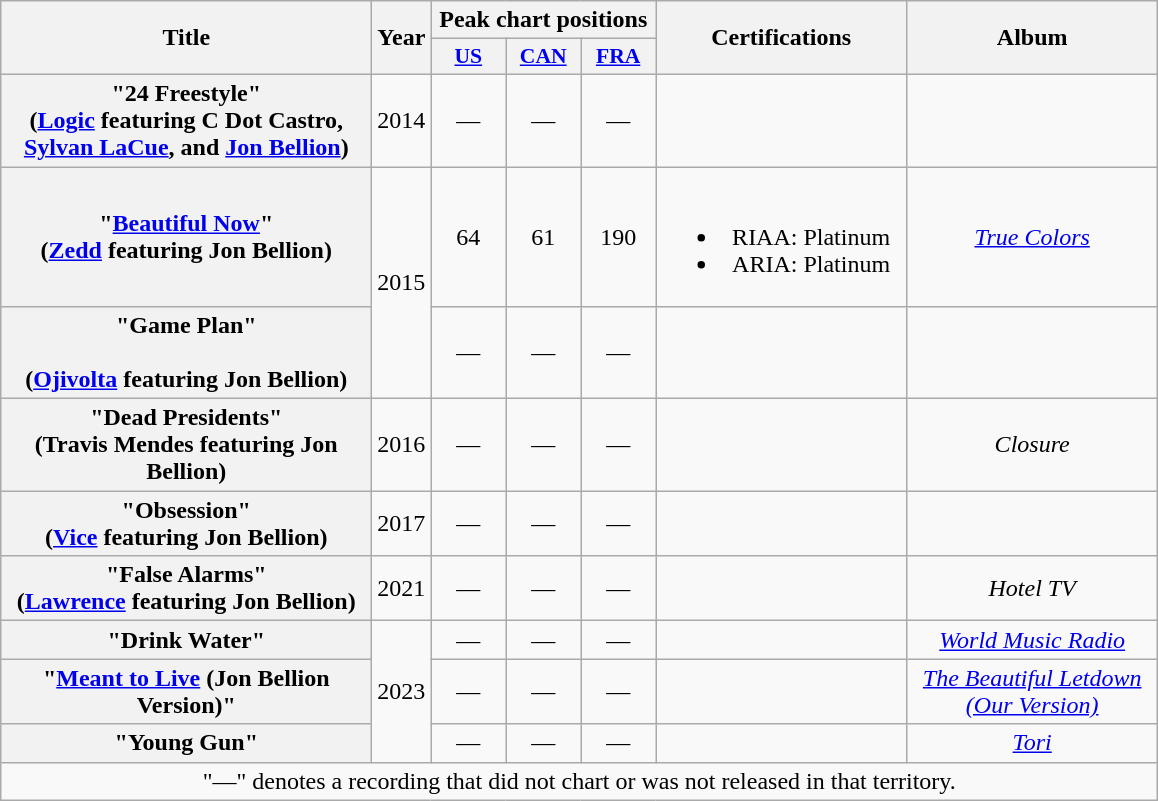<table class="wikitable plainrowheaders" style="text-align:center;">
<tr>
<th scope="col" rowspan="2" style="width:15em;">Title</th>
<th scope="col" rowspan="2" style="width:1em;">Year</th>
<th scope="col" colspan="3">Peak chart positions</th>
<th scope="col" rowspan="2" style="width:10em;">Certifications</th>
<th scope="col" rowspan="2" style="width:10em;">Album</th>
</tr>
<tr>
<th scope="col" style="width:3em;font-size:90%;"><a href='#'>US</a><br></th>
<th scope="col" style="width:3em;font-size:90%;"><a href='#'>CAN</a><br></th>
<th scope="col" style="width:3em;font-size:90%;"><a href='#'>FRA</a><br></th>
</tr>
<tr>
<th scope="row">"24 Freestyle"<br><span>(<a href='#'>Logic</a> featuring C Dot Castro, <a href='#'>Sylvan LaCue</a>, and <a href='#'>Jon Bellion</a>)</span></th>
<td>2014</td>
<td>—</td>
<td>—</td>
<td>—</td>
<td></td>
<td></td>
</tr>
<tr>
<th scope="row">"<a href='#'>Beautiful Now</a>"<br><span>(<a href='#'>Zedd</a> featuring Jon Bellion)</span></th>
<td rowspan="2">2015</td>
<td>64</td>
<td>61</td>
<td>190</td>
<td><br><ul><li>RIAA: Platinum</li><li>ARIA: Platinum</li></ul></td>
<td><em><a href='#'>True Colors</a></em></td>
</tr>
<tr>
<th scope="row">"Game Plan"<br><br><span>(<a href='#'>Ojivolta</a> featuring Jon Bellion)</span></th>
<td>—</td>
<td>—</td>
<td>—</td>
<td></td>
<td></td>
</tr>
<tr>
<th scope="row">"Dead Presidents"<br><span>(Travis Mendes featuring Jon Bellion)</span></th>
<td>2016</td>
<td>—</td>
<td>—</td>
<td>—</td>
<td></td>
<td><em>Closure</em></td>
</tr>
<tr>
<th scope="row">"Obsession"<br><span>(<a href='#'>Vice</a> featuring Jon Bellion)</span></th>
<td>2017</td>
<td>—</td>
<td>—</td>
<td>—</td>
<td></td>
<td></td>
</tr>
<tr>
<th scope="row">"False Alarms"<br><span>(<a href='#'>Lawrence</a> featuring Jon Bellion)</span></th>
<td>2021</td>
<td>—</td>
<td>—</td>
<td>—</td>
<td></td>
<td><em>Hotel TV</em></td>
</tr>
<tr>
<th scope="row">"Drink Water" </th>
<td rowspan="3">2023</td>
<td>—</td>
<td>—</td>
<td>—</td>
<td></td>
<td><em><a href='#'>World Music Radio</a></em></td>
</tr>
<tr>
<th scope="row">"<a href='#'>Meant to Live</a> (Jon Bellion Version)" </th>
<td>—</td>
<td>—</td>
<td>—</td>
<td></td>
<td><em><a href='#'>The Beautiful Letdown (Our Version)</a></em></td>
</tr>
<tr>
<th scope="row">"Young Gun" </th>
<td>—</td>
<td>—</td>
<td>—</td>
<td></td>
<td><em><a href='#'>Tori</a></em></td>
</tr>
<tr>
<td colspan="7">"—" denotes a recording that did not chart or was not released in that territory.</td>
</tr>
</table>
